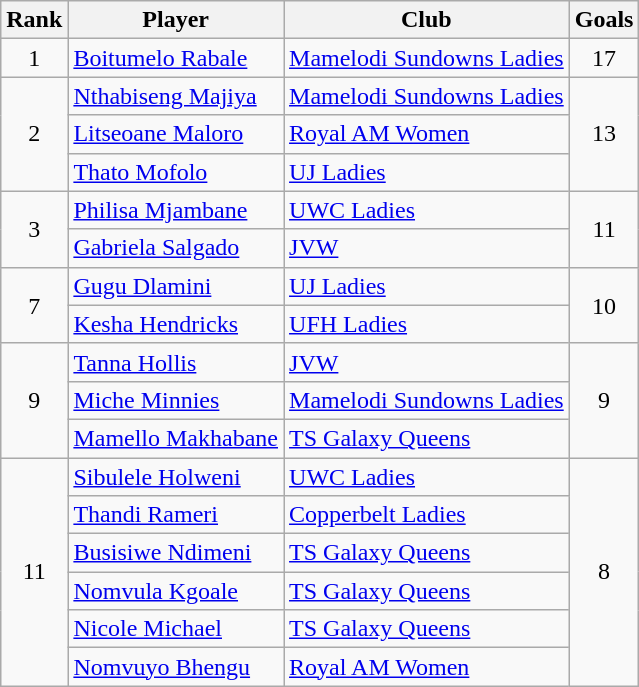<table Class="wikitable" Style="text-align:center">
<tr>
<th>Rank</th>
<th>Player</th>
<th>Club</th>
<th>Goals</th>
</tr>
<tr>
<td>1</td>
<td align="left"><a href='#'>Boitumelo Rabale</a></td>
<td align="left"><a href='#'>Mamelodi Sundowns Ladies</a></td>
<td>17</td>
</tr>
<tr>
<td rowspan="3">2</td>
<td align="left"><a href='#'>Nthabiseng Majiya</a></td>
<td align="left"><a href='#'>Mamelodi Sundowns Ladies</a></td>
<td rowspan="3">13</td>
</tr>
<tr>
<td align="left"> <a href='#'>Litseoane Maloro</a></td>
<td align="left"><a href='#'>Royal AM Women</a></td>
</tr>
<tr>
<td align="left"><a href='#'>Thato Mofolo</a></td>
<td align="left"><a href='#'>UJ Ladies</a></td>
</tr>
<tr>
<td rowspan="2">3</td>
<td align="left"> <a href='#'>Philisa Mjambane</a></td>
<td align="left"><a href='#'>UWC Ladies</a></td>
<td rowspan="2">11</td>
</tr>
<tr>
<td align="left"> <a href='#'>Gabriela Salgado</a></td>
<td align="left"><a href='#'>JVW</a></td>
</tr>
<tr>
<td rowspan="2">7</td>
<td align="left"> <a href='#'>Gugu Dlamini</a></td>
<td align="left"><a href='#'>UJ Ladies</a></td>
<td rowspan="2">10</td>
</tr>
<tr>
<td align="left"> <a href='#'>Kesha Hendricks</a></td>
<td align="left"><a href='#'>UFH Ladies</a></td>
</tr>
<tr>
<td rowspan="3">9</td>
<td align="left"><a href='#'>Tanna Hollis</a></td>
<td align="left"><a href='#'>JVW</a></td>
<td rowspan="3">9</td>
</tr>
<tr>
<td align="left"><a href='#'>Miche Minnies</a></td>
<td align="left"><a href='#'>Mamelodi Sundowns Ladies</a></td>
</tr>
<tr>
<td align="left"> <a href='#'>Mamello Makhabane</a></td>
<td align="left"><a href='#'>TS Galaxy Queens</a></td>
</tr>
<tr>
<td rowspan="6">11</td>
<td align="left"> <a href='#'>Sibulele Holweni</a></td>
<td align="left"><a href='#'>UWC Ladies</a></td>
<td rowspan="6">8</td>
</tr>
<tr>
<td align="left"> <a href='#'>Thandi Rameri</a></td>
<td align="left"><a href='#'>Copperbelt Ladies</a></td>
</tr>
<tr>
<td align="left"><a href='#'>Busisiwe Ndimeni</a></td>
<td align="left"><a href='#'>TS Galaxy Queens</a></td>
</tr>
<tr>
<td align="left"><a href='#'>Nomvula Kgoale</a></td>
<td align="left"><a href='#'>TS Galaxy Queens</a></td>
</tr>
<tr>
<td align="left"><a href='#'>Nicole Michael</a></td>
<td align="left"><a href='#'>TS Galaxy Queens</a></td>
</tr>
<tr>
<td align="left"> <a href='#'>Nomvuyo Bhengu</a></td>
<td align="left"><a href='#'>Royal AM Women</a></td>
</tr>
</table>
